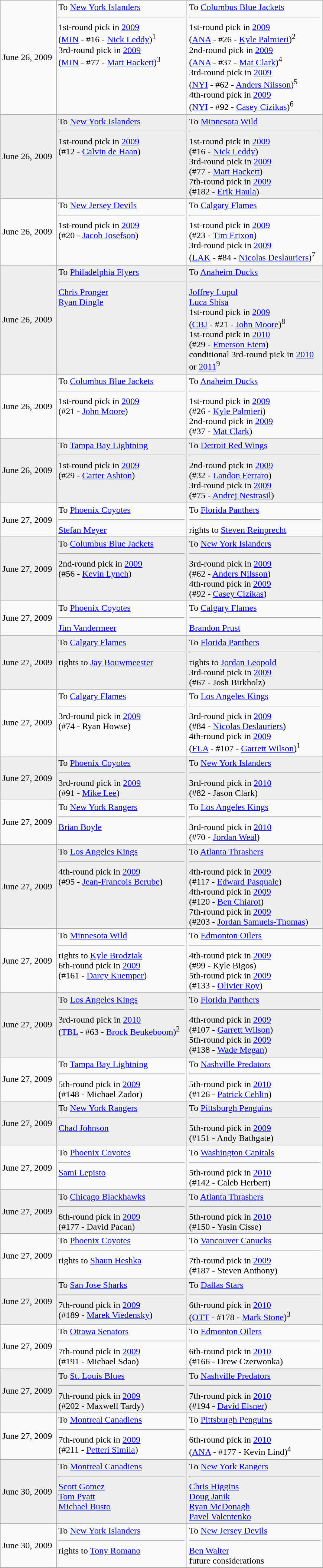<table class="wikitable" style="border:1px solid #999; width:580px;">
<tr>
<td>June 26, 2009</td>
<td valign="top">To <a href='#'>New York Islanders</a><hr>1st-round pick in <a href='#'>2009</a><br>(<a href='#'>MIN</a> - #16 - <a href='#'>Nick Leddy</a>)<sup>1</sup><br>3rd-round pick in <a href='#'>2009</a><br>(<a href='#'>MIN</a> - #77 - <a href='#'>Matt Hackett</a>)<sup>3</sup></td>
<td valign="top">To <a href='#'>Columbus Blue Jackets</a><hr>1st-round pick in <a href='#'>2009</a><br>(<a href='#'>ANA</a> - #26 - <a href='#'>Kyle Palmieri</a>)<sup>2</sup><br>2nd-round pick in <a href='#'>2009</a><br>(<a href='#'>ANA</a> - #37 - <a href='#'>Mat Clark</a>)<sup>4</sup><br>3rd-round pick in <a href='#'>2009</a><br>(<a href='#'>NYI</a> - #62 - <a href='#'>Anders Nilsson</a>)<sup>5</sup><br>4th-round pick in <a href='#'>2009</a><br>(<a href='#'>NYI</a> - #92 - <a href='#'>Casey Cizikas</a>)<sup>6</sup></td>
</tr>
<tr bgcolor="eeeeee">
<td>June 26, 2009</td>
<td valign="top">To <a href='#'>New York Islanders</a><hr>1st-round pick in <a href='#'>2009</a><br>(#12 - <a href='#'>Calvin de Haan</a>)</td>
<td valign="top">To <a href='#'>Minnesota Wild</a><hr>1st-round pick in <a href='#'>2009</a><br>(#16 - <a href='#'>Nick Leddy</a>)<br>3rd-round pick in <a href='#'>2009</a><br>(#77 - <a href='#'>Matt Hackett</a>)<br>7th-round pick in <a href='#'>2009</a><br>(#182 - <a href='#'>Erik Haula</a>)</td>
</tr>
<tr>
<td>June 26, 2009</td>
<td valign="top">To <a href='#'>New Jersey Devils</a><hr>1st-round pick in <a href='#'>2009</a><br>(#20 - <a href='#'>Jacob Josefson</a>)</td>
<td valign="top">To <a href='#'>Calgary Flames</a><hr>1st-round pick in <a href='#'>2009</a><br>(#23 - <a href='#'>Tim Erixon</a>)<br>3rd-round pick in <a href='#'>2009</a><br>(<a href='#'>LAK</a> - #84 - <a href='#'>Nicolas Deslauriers</a>)<sup>7</sup></td>
</tr>
<tr bgcolor="eeeeee">
<td>June 26, 2009</td>
<td valign="top">To <a href='#'>Philadelphia Flyers</a><hr><a href='#'>Chris Pronger</a><br><a href='#'>Ryan Dingle</a></td>
<td valign="top">To <a href='#'>Anaheim Ducks</a><hr><a href='#'>Joffrey Lupul</a><br><a href='#'>Luca Sbisa</a><br>1st-round pick in <a href='#'>2009</a><br>(<a href='#'>CBJ</a> - #21 - <a href='#'>John Moore</a>)<sup>8</sup><br>1st-round pick in <a href='#'>2010</a><br>(#29 - <a href='#'>Emerson Etem</a>)<br>conditional 3rd-round pick in <a href='#'>2010</a><br>or <a href='#'>2011</a><sup>9</sup></td>
</tr>
<tr>
<td>June 26, 2009</td>
<td valign="top">To <a href='#'>Columbus Blue Jackets</a><hr>1st-round pick in <a href='#'>2009</a><br>(#21 - <a href='#'>John Moore</a>)</td>
<td valign="top">To <a href='#'>Anaheim Ducks</a><hr>1st-round pick in <a href='#'>2009</a><br>(#26 - <a href='#'>Kyle Palmieri</a>)<br>2nd-round pick in <a href='#'>2009</a><br>(#37 - <a href='#'>Mat Clark</a>)</td>
</tr>
<tr bgcolor="eeeeee">
<td>June 26, 2009</td>
<td valign="top">To <a href='#'>Tampa Bay Lightning</a><hr>1st-round pick in <a href='#'>2009</a><br>(#29 - <a href='#'>Carter Ashton</a>)</td>
<td valign="top">To <a href='#'>Detroit Red Wings</a><hr>2nd-round pick in <a href='#'>2009</a><br>(#32 - <a href='#'>Landon Ferraro</a>)<br>3rd-round pick in <a href='#'>2009</a><br>(#75 - <a href='#'>Andrej Nestrasil</a>)</td>
</tr>
<tr>
<td>June 27, 2009</td>
<td valign="top">To <a href='#'>Phoenix Coyotes</a><hr><a href='#'>Stefan Meyer</a></td>
<td valign="top">To <a href='#'>Florida Panthers</a><hr>rights to <a href='#'>Steven Reinprecht</a></td>
</tr>
<tr bgcolor="eeeeee">
<td>June 27, 2009</td>
<td valign="top">To <a href='#'>Columbus Blue Jackets</a><hr>2nd-round pick in <a href='#'>2009</a><br>(#56 - <a href='#'>Kevin Lynch</a>)</td>
<td valign="top">To <a href='#'>New York Islanders</a><hr>3rd-round pick in <a href='#'>2009</a><br>(#62 - <a href='#'>Anders Nilsson</a>)<br>4th-round pick in <a href='#'>2009</a><br>(#92 - <a href='#'>Casey Cizikas</a>)</td>
</tr>
<tr>
<td>June 27, 2009</td>
<td valign="top">To <a href='#'>Phoenix Coyotes</a><hr><a href='#'>Jim Vandermeer</a></td>
<td valign="top">To <a href='#'>Calgary Flames</a><hr><a href='#'>Brandon Prust</a></td>
</tr>
<tr bgcolor="eeeeee">
<td>June 27, 2009</td>
<td valign="top">To <a href='#'>Calgary Flames</a><hr>rights to <a href='#'>Jay Bouwmeester</a></td>
<td valign="top">To <a href='#'>Florida Panthers</a><hr>rights to <a href='#'>Jordan Leopold</a><br>3rd-round pick in <a href='#'>2009</a><br>(#67 - Josh Birkholz)</td>
</tr>
<tr>
<td>June 27, 2009</td>
<td valign="top">To <a href='#'>Calgary Flames</a><hr>3rd-round pick in <a href='#'>2009</a><br>(#74 - Ryan Howse)</td>
<td valign="top">To <a href='#'>Los Angeles Kings</a><hr>3rd-round pick in <a href='#'>2009</a><br>(#84 - <a href='#'>Nicolas Deslauriers</a>)<br>4th-round pick in <a href='#'>2009</a><br>(<a href='#'>FLA</a> - #107 - <a href='#'>Garrett Wilson</a>)<sup>1</sup></td>
</tr>
<tr bgcolor="eeeeee">
<td>June 27, 2009</td>
<td valign="top">To <a href='#'>Phoenix Coyotes</a><hr>3rd-round pick in <a href='#'>2009</a><br>(#91 - <a href='#'>Mike Lee</a>)</td>
<td valign="top">To <a href='#'>New York Islanders</a><hr>3rd-round pick in <a href='#'>2010</a><br>(#82 - Jason Clark)</td>
</tr>
<tr>
<td>June 27, 2009</td>
<td valign="top">To <a href='#'>New York Rangers</a><hr><a href='#'>Brian Boyle</a></td>
<td valign="top">To <a href='#'>Los Angeles Kings</a><hr>3rd-round pick in <a href='#'>2010</a><br>(#70 - <a href='#'>Jordan Weal</a>)</td>
</tr>
<tr bgcolor="eeeeee">
<td>June 27, 2009</td>
<td valign="top">To <a href='#'>Los Angeles Kings</a><hr>4th-round pick in <a href='#'>2009</a><br>(#95 - <a href='#'>Jean-Francois Berube</a>)</td>
<td valign="top">To <a href='#'>Atlanta Thrashers</a><hr>4th-round pick in <a href='#'>2009</a><br>(#117 - <a href='#'>Edward Pasquale</a>)<br>4th-round pick in <a href='#'>2009</a><br>(#120 - <a href='#'>Ben Chiarot</a>)<br>7th-round pick in <a href='#'>2009</a><br>(#203 - <a href='#'>Jordan Samuels-Thomas</a>)</td>
</tr>
<tr>
<td>June 27, 2009</td>
<td valign="top">To <a href='#'>Minnesota Wild</a><hr>rights to <a href='#'>Kyle Brodziak</a><br>6th-round pick in <a href='#'>2009</a><br>(#161 - <a href='#'>Darcy Kuemper</a>)</td>
<td valign="top">To <a href='#'>Edmonton Oilers</a><hr>4th-round pick in <a href='#'>2009</a><br>(#99 - Kyle Bigos)<br>5th-round pick in <a href='#'>2009</a><br>(#133 - <a href='#'>Olivier Roy</a>)</td>
</tr>
<tr bgcolor="eeeeee">
<td>June 27, 2009</td>
<td valign="top">To <a href='#'>Los Angeles Kings</a><hr>3rd-round pick in <a href='#'>2010</a><br>(<a href='#'>TBL</a> - #63 - <a href='#'>Brock Beukeboom</a>)<sup>2</sup></td>
<td valign="top">To <a href='#'>Florida Panthers</a><hr>4th-round pick in <a href='#'>2009</a><br>(#107 - <a href='#'>Garrett Wilson</a>)<br>5th-round pick in <a href='#'>2009</a><br>(#138 - <a href='#'>Wade Megan</a>)</td>
</tr>
<tr>
<td>June 27, 2009</td>
<td valign="top">To <a href='#'>Tampa Bay Lightning</a><hr>5th-round pick in <a href='#'>2009</a><br>(#148 - Michael Zador)</td>
<td valign="top">To <a href='#'>Nashville Predators</a><hr>5th-round pick in <a href='#'>2010</a><br>(#126 - <a href='#'>Patrick Cehlin</a>)</td>
</tr>
<tr bgcolor="eeeeee">
<td>June 27, 2009</td>
<td valign="top">To <a href='#'>New York Rangers</a><hr><a href='#'>Chad Johnson</a></td>
<td valign="top">To <a href='#'>Pittsburgh Penguins</a><hr>5th-round pick in <a href='#'>2009</a><br>(#151 - Andy Bathgate)</td>
</tr>
<tr>
<td>June 27, 2009</td>
<td valign="top">To <a href='#'>Phoenix Coyotes</a><hr><a href='#'>Sami Lepisto</a></td>
<td valign="top">To <a href='#'>Washington Capitals</a><hr>5th-round pick in <a href='#'>2010</a><br>(#142 - Caleb Herbert)</td>
</tr>
<tr bgcolor="eeeeee">
<td>June 27, 2009</td>
<td valign="top">To <a href='#'>Chicago Blackhawks</a><hr>6th-round pick in <a href='#'>2009</a><br>(#177 - David Pacan)</td>
<td valign="top">To <a href='#'>Atlanta Thrashers</a><hr>5th-round pick in <a href='#'>2010</a><br>(#150 - Yasin Cisse)</td>
</tr>
<tr>
<td>June 27, 2009</td>
<td valign="top">To <a href='#'>Phoenix Coyotes</a><hr>rights to <a href='#'>Shaun Heshka</a></td>
<td valign="top">To <a href='#'>Vancouver Canucks</a><hr>7th-round pick in <a href='#'>2009</a><br>(#187 - Steven Anthony)</td>
</tr>
<tr bgcolor="eeeeee">
<td>June 27, 2009</td>
<td valign="top">To <a href='#'>San Jose Sharks</a><hr>7th-round pick in <a href='#'>2009</a><br>(#189 - <a href='#'>Marek Viedensky</a>)</td>
<td valign="top">To <a href='#'>Dallas Stars</a><hr>6th-round pick in <a href='#'>2010</a><br>(<a href='#'>OTT</a> - #178 - <a href='#'>Mark Stone</a>)<sup>3</sup></td>
</tr>
<tr>
<td>June 27, 2009</td>
<td valign="top">To <a href='#'>Ottawa Senators</a><hr>7th-round pick in <a href='#'>2009</a><br>(#191 - Michael Sdao)</td>
<td valign="top">To <a href='#'>Edmonton Oilers</a><hr>6th-round pick in <a href='#'>2010</a><br>(#166 - Drew Czerwonka)</td>
</tr>
<tr bgcolor="eeeeee">
<td>June 27, 2009</td>
<td valign="top">To <a href='#'>St. Louis Blues</a><hr>7th-round pick in <a href='#'>2009</a><br>(#202 - Maxwell Tardy)</td>
<td valign="top">To <a href='#'>Nashville Predators</a><hr>7th-round pick in <a href='#'>2010</a><br>(#194 - <a href='#'>David Elsner</a>)</td>
</tr>
<tr>
<td>June 27, 2009</td>
<td valign="top">To <a href='#'>Montreal Canadiens</a><hr>7th-round pick in <a href='#'>2009</a><br>(#211 - <a href='#'>Petteri Simila</a>)</td>
<td valign="top">To <a href='#'>Pittsburgh Penguins</a><hr>6th-round pick in <a href='#'>2010</a><br>(<a href='#'>ANA</a> - #177 - Kevin Lind)<sup>4</sup></td>
</tr>
<tr bgcolor="eeeeee">
<td>June 30, 2009</td>
<td valign="top">To <a href='#'>Montreal Canadiens</a><hr><a href='#'>Scott Gomez</a><br><a href='#'>Tom Pyatt</a><br><a href='#'>Michael Busto</a></td>
<td valign="top">To <a href='#'>New York Rangers</a><hr><a href='#'>Chris Higgins</a><br><a href='#'>Doug Janik</a><br><a href='#'>Ryan McDonagh</a><br><a href='#'>Pavel Valentenko</a></td>
</tr>
<tr>
<td>June 30, 2009</td>
<td valign="top">To <a href='#'>New York Islanders</a><hr>rights to <a href='#'>Tony Romano</a></td>
<td valign="top">To <a href='#'>New Jersey Devils</a><hr><a href='#'>Ben Walter</a><br>future considerations</td>
</tr>
</table>
